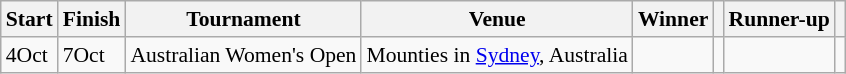<table class="wikitable" style="font-size: 90%">
<tr>
<th>Start</th>
<th>Finish</th>
<th>Tournament</th>
<th>Venue</th>
<th>Winner</th>
<th></th>
<th>Runner-up</th>
<th></th>
</tr>
<tr>
<td>4Oct</td>
<td>7Oct</td>
<td>Australian Women's Open</td>
<td>Mounties in <a href='#'>Sydney</a>, Australia</td>
<td></td>
<td style="text-align:center;"></td>
<td></td>
<td style="text-align:center;"></td>
</tr>
</table>
